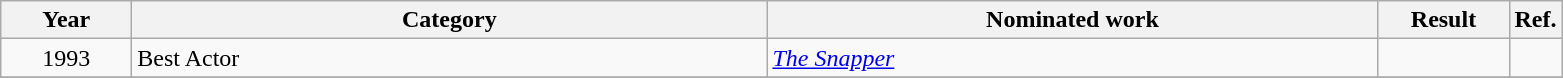<table class=wikitable>
<tr>
<th scope="col" style="width:5em;">Year</th>
<th scope="col" style="width:26em;">Category</th>
<th scope="col" style="width:25em;">Nominated work</th>
<th scope="col" style="width:5em;">Result</th>
<th>Ref.</th>
</tr>
<tr>
<td style="text-align:center;">1993</td>
<td>Best Actor</td>
<td><em><a href='#'>The Snapper</a></em></td>
<td></td>
<td></td>
</tr>
<tr>
</tr>
</table>
